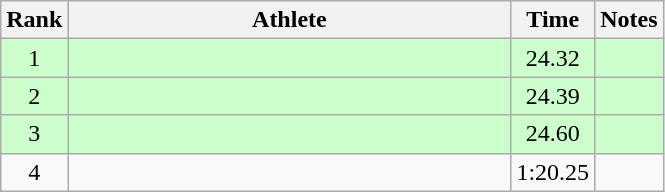<table class="wikitable" style="text-align:center">
<tr>
<th>Rank</th>
<th Style="width:18em">Athlete</th>
<th>Time</th>
<th>Notes</th>
</tr>
<tr style="background:#cfc">
<td>1</td>
<td style="text-align:left"></td>
<td>24.32</td>
<td></td>
</tr>
<tr style="background:#cfc">
<td>2</td>
<td style="text-align:left"></td>
<td>24.39</td>
<td></td>
</tr>
<tr style="background:#cfc">
<td>3</td>
<td style="text-align:left"></td>
<td>24.60</td>
<td></td>
</tr>
<tr>
<td>4</td>
<td style="text-align:left"></td>
<td>1:20.25</td>
<td></td>
</tr>
</table>
